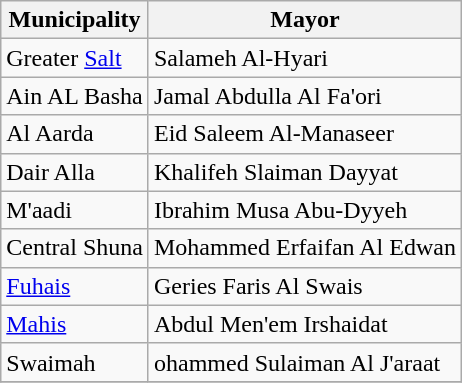<table class="wikitable">
<tr>
<th>Municipality</th>
<th>Mayor</th>
</tr>
<tr>
<td>Greater <a href='#'>Salt</a></td>
<td>Salameh Al-Hyari</td>
</tr>
<tr>
<td>Ain AL Basha</td>
<td>Jamal Abdulla Al Fa'ori</td>
</tr>
<tr>
<td>Al Aarda</td>
<td>Eid Saleem Al-Manaseer</td>
</tr>
<tr>
<td>Dair Alla</td>
<td>Khalifeh Slaiman Dayyat</td>
</tr>
<tr>
<td>M'aadi</td>
<td>Ibrahim Musa Abu-Dyyeh</td>
</tr>
<tr>
<td>Central Shuna</td>
<td>Mohammed Erfaifan Al Edwan</td>
</tr>
<tr>
<td><a href='#'>Fuhais</a></td>
<td>Geries Faris Al Swais</td>
</tr>
<tr>
<td><a href='#'>Mahis</a></td>
<td>Abdul Men'em Irshaidat</td>
</tr>
<tr>
<td>Swaimah</td>
<td>ohammed Sulaiman Al J'araat</td>
</tr>
<tr>
</tr>
</table>
